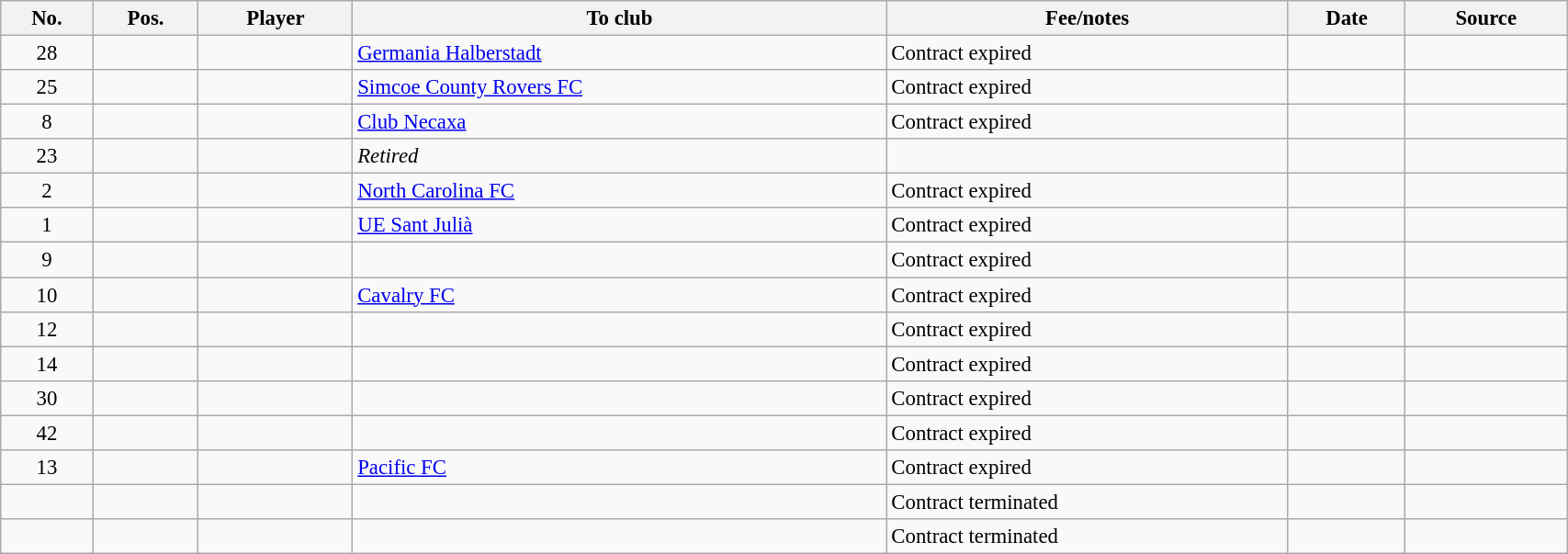<table class="wikitable sortable" style="width:90%; text-align:center; font-size:95%; text-align:left;">
<tr>
<th>No.</th>
<th>Pos.</th>
<th>Player</th>
<th>To club</th>
<th>Fee/notes</th>
<th>Date</th>
<th>Source</th>
</tr>
<tr>
<td align=center>28</td>
<td align=center></td>
<td></td>
<td> <a href='#'>Germania Halberstadt</a></td>
<td>Contract expired</td>
<td></td>
<td></td>
</tr>
<tr>
<td align=center>25</td>
<td align=center></td>
<td></td>
<td><a href='#'>Simcoe County Rovers FC</a></td>
<td>Contract expired</td>
<td></td>
<td></td>
</tr>
<tr>
<td align=center>8</td>
<td align=center></td>
<td></td>
<td> <a href='#'>Club Necaxa</a></td>
<td>Contract expired</td>
<td></td>
<td></td>
</tr>
<tr>
<td align=center>23</td>
<td align=center></td>
<td></td>
<td><em>Retired</em></td>
<td></td>
<td></td>
<td></td>
</tr>
<tr>
<td align=center>2</td>
<td align=center></td>
<td></td>
<td> <a href='#'>North Carolina FC</a></td>
<td>Contract expired</td>
<td></td>
<td></td>
</tr>
<tr>
<td align=center>1</td>
<td align=center></td>
<td></td>
<td> <a href='#'>UE Sant Julià</a></td>
<td>Contract expired</td>
<td></td>
<td></td>
</tr>
<tr>
<td align=center>9</td>
<td align=center></td>
<td></td>
<td></td>
<td>Contract expired</td>
<td></td>
<td></td>
</tr>
<tr>
<td align=center>10</td>
<td align=center></td>
<td></td>
<td> <a href='#'>Cavalry FC</a></td>
<td>Contract expired</td>
<td></td>
<td></td>
</tr>
<tr>
<td align=center>12</td>
<td align=center></td>
<td></td>
<td></td>
<td>Contract expired</td>
<td></td>
<td></td>
</tr>
<tr>
<td align=center>14</td>
<td align=center></td>
<td></td>
<td></td>
<td>Contract expired</td>
<td></td>
<td></td>
</tr>
<tr>
<td align=center>30</td>
<td align=center></td>
<td></td>
<td></td>
<td>Contract expired</td>
<td></td>
<td></td>
</tr>
<tr>
<td align=center>42</td>
<td align=center></td>
<td></td>
<td></td>
<td>Contract expired</td>
<td></td>
<td></td>
</tr>
<tr>
<td align=center>13</td>
<td align=center></td>
<td></td>
<td> <a href='#'>Pacific FC</a></td>
<td>Contract expired</td>
<td></td>
<td></td>
</tr>
<tr>
<td align=center></td>
<td align=center></td>
<td></td>
<td></td>
<td>Contract terminated</td>
<td></td>
<td></td>
</tr>
<tr>
<td align=center></td>
<td align=center></td>
<td></td>
<td></td>
<td>Contract terminated</td>
<td></td>
<td></td>
</tr>
</table>
